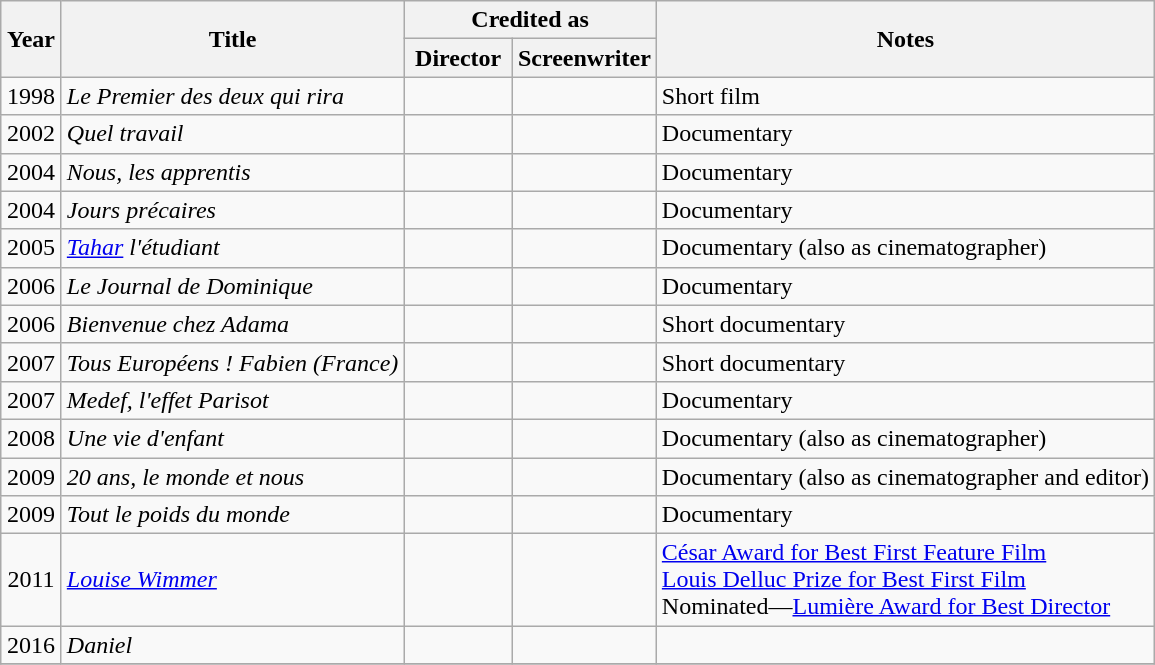<table class="wikitable sortable">
<tr>
<th rowspan=2 width="33">Year</th>
<th rowspan=2>Title</th>
<th colspan=2>Credited as</th>
<th rowspan=2>Notes</th>
</tr>
<tr>
<th width=65>Director</th>
<th width=65>Screenwriter</th>
</tr>
<tr>
<td align="center">1998</td>
<td align="left"><em>Le Premier des deux qui rira</em></td>
<td></td>
<td></td>
<td>Short film</td>
</tr>
<tr>
<td align="center">2002</td>
<td align="left"><em>Quel travail</em></td>
<td></td>
<td></td>
<td>Documentary</td>
</tr>
<tr>
<td align="center">2004</td>
<td align="left"><em>Nous, les apprentis</em></td>
<td></td>
<td></td>
<td>Documentary</td>
</tr>
<tr>
<td align="center">2004</td>
<td align="left"><em>Jours précaires</em></td>
<td></td>
<td></td>
<td>Documentary</td>
</tr>
<tr>
<td align="center">2005</td>
<td align="left"><em><a href='#'>Tahar</a> l'étudiant</em></td>
<td></td>
<td></td>
<td>Documentary (also as cinematographer)</td>
</tr>
<tr>
<td align="center">2006</td>
<td align="left"><em>Le Journal de Dominique</em></td>
<td></td>
<td></td>
<td>Documentary</td>
</tr>
<tr>
<td align="center">2006</td>
<td align="left"><em>Bienvenue chez Adama</em></td>
<td></td>
<td></td>
<td>Short documentary</td>
</tr>
<tr>
<td align="center">2007</td>
<td align="left"><em>Tous Européens ! Fabien (France)</em></td>
<td></td>
<td></td>
<td>Short documentary</td>
</tr>
<tr>
<td align="center">2007</td>
<td align="left"><em>Medef, l'effet Parisot</em></td>
<td></td>
<td></td>
<td>Documentary</td>
</tr>
<tr>
<td align="center">2008</td>
<td align="left"><em>Une vie d'enfant</em></td>
<td></td>
<td></td>
<td>Documentary (also as cinematographer)</td>
</tr>
<tr>
<td align="center">2009</td>
<td align="left"><em>20 ans, le monde et nous</em></td>
<td></td>
<td></td>
<td>Documentary (also as cinematographer and editor)</td>
</tr>
<tr>
<td align="center">2009</td>
<td align="left"><em>Tout le poids du monde</em></td>
<td></td>
<td></td>
<td>Documentary</td>
</tr>
<tr>
<td align="center">2011</td>
<td align="left"><em><a href='#'>Louise Wimmer</a></em></td>
<td></td>
<td></td>
<td><a href='#'>César Award for Best First Feature Film</a><br><a href='#'>Louis Delluc Prize for Best First Film</a><br>Nominated—<a href='#'>Lumière Award for Best Director</a></td>
</tr>
<tr>
<td align="center">2016</td>
<td align="left"><em>Daniel</em></td>
<td></td>
<td></td>
<td></td>
</tr>
<tr>
</tr>
</table>
